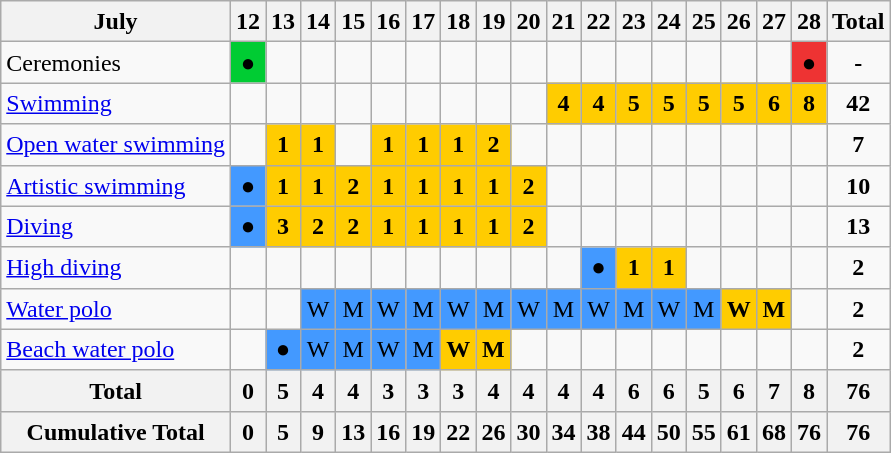<table class="wikitable" style="line-height:1.25em; text-align:center">
<tr>
<th>July</th>
<th>12</th>
<th>13</th>
<th>14</th>
<th>15</th>
<th>16</th>
<th>17</th>
<th>18</th>
<th>19</th>
<th>20</th>
<th>21</th>
<th>22</th>
<th>23</th>
<th>24</th>
<th>25</th>
<th>26</th>
<th>27</th>
<th>28</th>
<th>Total</th>
</tr>
<tr>
<td align=left>Ceremonies</td>
<td bgcolor=#00cc33><strong>●</strong></td>
<td></td>
<td></td>
<td></td>
<td></td>
<td></td>
<td></td>
<td></td>
<td></td>
<td></td>
<td></td>
<td></td>
<td></td>
<td></td>
<td></td>
<td></td>
<td bgcolor=#ee3333 align=center><strong>●</strong></td>
<td><strong>-</strong></td>
</tr>
<tr>
<td align=left><a href='#'>Swimming</a></td>
<td></td>
<td></td>
<td></td>
<td></td>
<td></td>
<td></td>
<td></td>
<td></td>
<td></td>
<td bgcolor=ffcc00><strong>4</strong></td>
<td bgcolor=ffcc00><strong>4</strong></td>
<td bgcolor=ffcc00><strong>5</strong></td>
<td bgcolor=ffcc00><strong>5</strong></td>
<td bgcolor=ffcc00><strong>5</strong></td>
<td bgcolor=ffcc00><strong>5</strong></td>
<td bgcolor=ffcc00><strong>6</strong></td>
<td bgcolor=ffcc00><strong>8</strong></td>
<td><strong>42</strong></td>
</tr>
<tr>
<td align=left><a href='#'>Open water swimming</a></td>
<td></td>
<td bgcolor=ffcc00><strong>1</strong></td>
<td bgcolor=ffcc00><strong>1</strong></td>
<td></td>
<td bgcolor=ffcc00><strong>1</strong></td>
<td bgcolor=ffcc00><strong>1</strong></td>
<td bgcolor=ffcc00><strong>1</strong></td>
<td bgcolor=ffcc00><strong>2</strong></td>
<td></td>
<td></td>
<td></td>
<td></td>
<td></td>
<td></td>
<td></td>
<td></td>
<td></td>
<td><strong>7</strong></td>
</tr>
<tr>
<td align=left><a href='#'>Artistic swimming</a></td>
<td bgcolor=4399ff>●</td>
<td bgcolor=ffcc00><strong>1</strong></td>
<td bgcolor=ffcc00><strong>1</strong></td>
<td bgcolor=ffcc00><strong>2</strong></td>
<td bgcolor=ffcc00><strong>1</strong></td>
<td bgcolor=ffcc00><strong>1</strong></td>
<td bgcolor=ffcc00><strong>1</strong></td>
<td bgcolor=ffcc00><strong>1</strong></td>
<td bgcolor=ffcc00><strong>2</strong></td>
<td></td>
<td></td>
<td></td>
<td></td>
<td></td>
<td></td>
<td></td>
<td></td>
<td><strong>10</strong></td>
</tr>
<tr>
<td align=left><a href='#'>Diving</a></td>
<td bgcolor=4399ff>●</td>
<td bgcolor=ffcc00><strong>3</strong></td>
<td bgcolor=ffcc00><strong>2</strong></td>
<td bgcolor=ffcc00><strong>2</strong></td>
<td bgcolor=ffcc00><strong>1</strong></td>
<td bgcolor=ffcc00><strong>1</strong></td>
<td bgcolor=ffcc00><strong>1</strong></td>
<td bgcolor=ffcc00><strong>1</strong></td>
<td bgcolor=ffcc00><strong>2</strong></td>
<td></td>
<td></td>
<td></td>
<td></td>
<td></td>
<td></td>
<td></td>
<td></td>
<td><strong>13</strong></td>
</tr>
<tr>
<td align=left><a href='#'>High diving</a></td>
<td></td>
<td></td>
<td></td>
<td></td>
<td></td>
<td></td>
<td></td>
<td></td>
<td></td>
<td></td>
<td bgcolor=4399ff>●</td>
<td bgcolor=ffcc00><strong>1</strong></td>
<td bgcolor=ffcc00><strong>1</strong></td>
<td></td>
<td></td>
<td></td>
<td></td>
<td><strong>2</strong></td>
</tr>
<tr>
<td align=left><a href='#'>Water polo</a></td>
<td></td>
<td></td>
<td bgcolor=4399ff>W</td>
<td bgcolor=4399ff>M</td>
<td bgcolor=4399ff>W</td>
<td bgcolor=4399ff>M</td>
<td bgcolor=4399ff>W</td>
<td bgcolor=4399ff>M</td>
<td bgcolor=4399ff>W</td>
<td bgcolor=4399ff>M</td>
<td bgcolor=4399ff>W</td>
<td bgcolor=4399ff>M</td>
<td bgcolor=4399ff>W</td>
<td bgcolor=4399ff>M</td>
<td bgcolor=ffcc00><strong>W</strong></td>
<td bgcolor=ffcc00><strong>M</strong></td>
<td></td>
<td><strong>2</strong></td>
</tr>
<tr>
<td align=left><a href='#'>Beach water polo</a></td>
<td></td>
<td bgcolor=4399ff>●</td>
<td bgcolor=4399ff>W</td>
<td bgcolor=4399ff>M</td>
<td bgcolor=4399ff>W</td>
<td bgcolor=4399ff>M</td>
<td bgcolor=ffcc00><strong>W</strong></td>
<td bgcolor=ffcc00><strong>M</strong></td>
<td></td>
<td></td>
<td></td>
<td></td>
<td></td>
<td></td>
<td></td>
<td></td>
<td></td>
<td><strong>2</strong></td>
</tr>
<tr>
<th>Total</th>
<th>0</th>
<th>5</th>
<th>4</th>
<th>4</th>
<th>3</th>
<th>3</th>
<th>3</th>
<th>4</th>
<th>4</th>
<th>4</th>
<th>4</th>
<th>6</th>
<th>6</th>
<th>5</th>
<th>6</th>
<th>7</th>
<th>8</th>
<th>76</th>
</tr>
<tr>
<th>Cumulative Total</th>
<th>0</th>
<th>5</th>
<th>9</th>
<th>13</th>
<th>16</th>
<th>19</th>
<th>22</th>
<th>26</th>
<th>30</th>
<th>34</th>
<th>38</th>
<th>44</th>
<th>50</th>
<th>55</th>
<th>61</th>
<th>68</th>
<th>76</th>
<th>76</th>
</tr>
</table>
